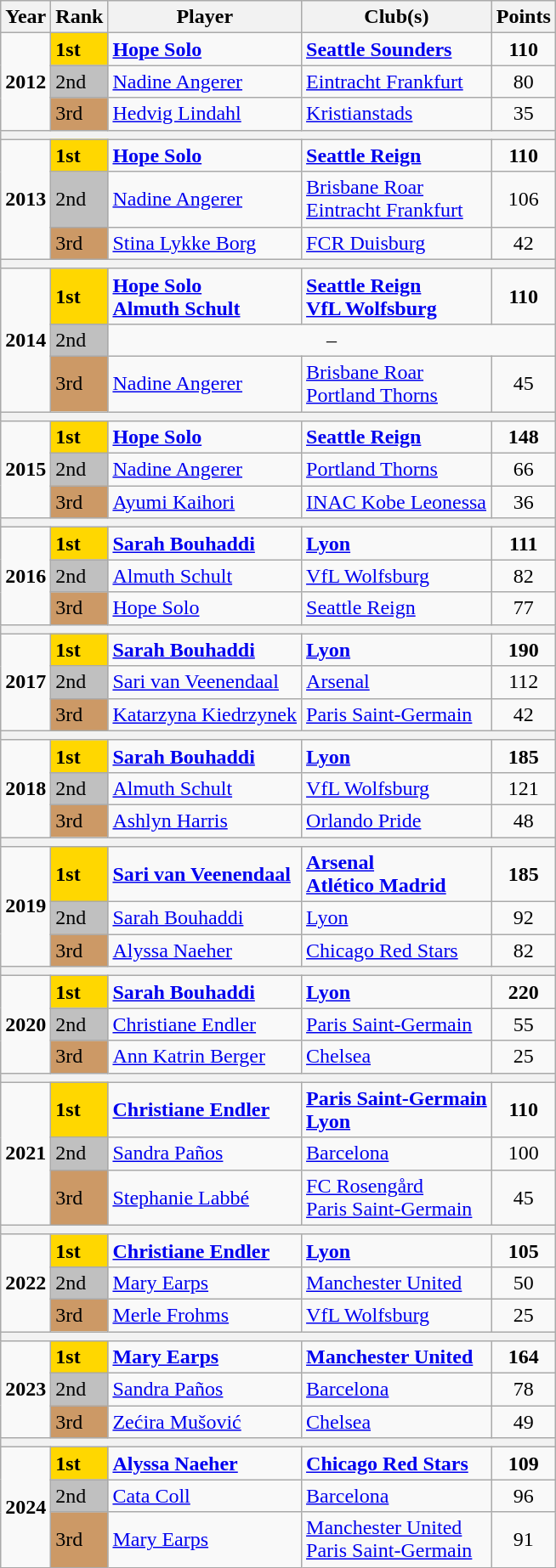<table class="wikitable">
<tr>
<th>Year</th>
<th>Rank</th>
<th>Player</th>
<th>Club(s)</th>
<th>Points</th>
</tr>
<tr>
<td rowspan="3" align="center"><strong>2012</strong></td>
<td scope=col style="background-color: gold"><strong>1st</strong></td>
<td><strong> <a href='#'>Hope Solo</a></strong></td>
<td><strong> <a href='#'>Seattle Sounders</a></strong></td>
<td align="center"><strong>110</strong></td>
</tr>
<tr>
<td scope=col style="background-color: silver">2nd</td>
<td><strong></strong> <a href='#'>Nadine Angerer</a></td>
<td><strong></strong> <a href='#'>Eintracht Frankfurt</a></td>
<td align="center">80</td>
</tr>
<tr>
<td scope=col style="background-color: #cc9966">3rd</td>
<td><strong></strong> <a href='#'>Hedvig Lindahl</a></td>
<td><strong></strong> <a href='#'>Kristianstads</a></td>
<td align="center">35</td>
</tr>
<tr>
<th colspan="5"></th>
</tr>
<tr>
<td rowspan="3" align="center"><strong>2013</strong></td>
<td scope=col style="background-color: gold"><strong>1st</strong></td>
<td><strong> <a href='#'>Hope Solo</a></strong></td>
<td><strong> <a href='#'>Seattle Reign</a></strong></td>
<td align="center"><strong>110</strong></td>
</tr>
<tr>
<td scope=col style="background-color: silver">2nd</td>
<td><strong></strong> <a href='#'>Nadine Angerer</a></td>
<td><strong></strong> <a href='#'>Brisbane Roar</a><br><strong></strong> <a href='#'>Eintracht Frankfurt</a></td>
<td align="center">106</td>
</tr>
<tr>
<td scope=col style="background-color: #cc9966">3rd</td>
<td><strong></strong> <a href='#'>Stina Lykke Borg</a></td>
<td><strong></strong> <a href='#'>FCR Duisburg</a></td>
<td align="center">42</td>
</tr>
<tr>
<th colspan="5"></th>
</tr>
<tr>
<td rowspan="3" align="center"><strong>2014</strong></td>
<td scope=col style="background-color: gold"><strong>1st</strong></td>
<td><strong> <a href='#'>Hope Solo</a></strong><br><strong> <a href='#'>Almuth Schult</a></strong></td>
<td><strong> <a href='#'>Seattle Reign</a></strong><br><strong> <a href='#'>VfL Wolfsburg</a></strong></td>
<td align="center"><strong>110</strong></td>
</tr>
<tr>
<td scope=col style="background-color: silver">2nd</td>
<td colspan="3" align="center">–</td>
</tr>
<tr>
<td scope=col style="background-color: #cc9966">3rd</td>
<td><strong></strong> <a href='#'>Nadine Angerer</a></td>
<td><strong></strong> <a href='#'>Brisbane Roar</a><br><strong></strong> <a href='#'>Portland Thorns</a></td>
<td align="center">45</td>
</tr>
<tr>
<th colspan="5"></th>
</tr>
<tr>
<td rowspan="3" align="center"><strong>2015</strong></td>
<td scope=col style="background-color: gold"><strong>1st</strong></td>
<td><strong> <a href='#'>Hope Solo</a></strong></td>
<td><strong> <a href='#'>Seattle Reign</a></strong></td>
<td align="center"><strong>148</strong></td>
</tr>
<tr>
<td scope=col style="background-color: silver">2nd</td>
<td><strong></strong> <a href='#'>Nadine Angerer</a></td>
<td><strong></strong> <a href='#'>Portland Thorns</a></td>
<td align="center">66</td>
</tr>
<tr>
<td scope=col style="background-color: #cc9966">3rd</td>
<td><strong></strong> <a href='#'>Ayumi Kaihori</a></td>
<td><strong></strong> <a href='#'>INAC Kobe Leonessa</a></td>
<td align="center">36</td>
</tr>
<tr>
<th colspan="5"></th>
</tr>
<tr>
<td rowspan="3" align="center"><strong>2016</strong></td>
<td scope=col style="background-color: gold"><strong>1st</strong></td>
<td><strong> <a href='#'>Sarah Bouhaddi</a></strong></td>
<td><strong> <a href='#'>Lyon</a></strong></td>
<td align="center"><strong>111</strong></td>
</tr>
<tr>
<td scope=col style="background-color: silver">2nd</td>
<td> <a href='#'>Almuth Schult</a></td>
<td> <a href='#'>VfL Wolfsburg</a></td>
<td align="center">82</td>
</tr>
<tr>
<td scope=col style="background-color: #cc9966">3rd</td>
<td> <a href='#'>Hope Solo</a></td>
<td> <a href='#'>Seattle Reign</a></td>
<td align="center">77</td>
</tr>
<tr>
<th colspan="5"></th>
</tr>
<tr>
<td rowspan="3" align="center"><strong>2017</strong></td>
<td scope=col style="background-color: gold"><strong>1st</strong></td>
<td><strong> <a href='#'>Sarah Bouhaddi</a></strong></td>
<td><strong> <a href='#'>Lyon</a></strong></td>
<td align="center"><strong>190</strong></td>
</tr>
<tr>
<td scope=col style="background-color: silver">2nd</td>
<td> <a href='#'>Sari van Veenendaal</a></td>
<td> <a href='#'>Arsenal</a></td>
<td align="center">112</td>
</tr>
<tr>
<td scope=col style="background-color: #cc9966">3rd</td>
<td><strong></strong> <a href='#'>Katarzyna Kiedrzynek</a></td>
<td><strong></strong> <a href='#'>Paris Saint-Germain</a></td>
<td align="center">42</td>
</tr>
<tr>
<th colspan="5"></th>
</tr>
<tr>
<td rowspan="3" align="center"><strong>2018</strong></td>
<td scope=col style="background-color: gold"><strong>1st</strong></td>
<td><strong> <a href='#'>Sarah Bouhaddi</a></strong></td>
<td><strong> <a href='#'>Lyon</a></strong></td>
<td align="center"><strong>185</strong></td>
</tr>
<tr>
<td scope=col style="background-color: silver">2nd</td>
<td> <a href='#'>Almuth Schult</a></td>
<td> <a href='#'>VfL Wolfsburg</a></td>
<td align="center">121</td>
</tr>
<tr>
<td scope=col style="background-color: #cc9966">3rd</td>
<td> <a href='#'>Ashlyn Harris</a></td>
<td> <a href='#'>Orlando Pride</a></td>
<td align="center">48</td>
</tr>
<tr>
<th colspan="5"></th>
</tr>
<tr>
<td rowspan="3" align="center"><strong>2019</strong></td>
<td scope=col style="background-color: gold"><strong>1st</strong></td>
<td><strong> <a href='#'>Sari van Veenendaal</a></strong></td>
<td><strong> <a href='#'>Arsenal</a></strong><br><strong> <a href='#'>Atlético Madrid</a></strong></td>
<td align="center"><strong>185</strong></td>
</tr>
<tr>
<td scope=col style="background-color: silver">2nd</td>
<td> <a href='#'>Sarah Bouhaddi</a></td>
<td> <a href='#'>Lyon</a></td>
<td align="center">92</td>
</tr>
<tr>
<td scope=col style="background-color: #cc9966">3rd</td>
<td> <a href='#'>Alyssa Naeher</a></td>
<td> <a href='#'>Chicago Red Stars</a></td>
<td align="center">82</td>
</tr>
<tr>
<th colspan="5"></th>
</tr>
<tr>
<td rowspan="3" align="center"><strong>2020</strong></td>
<td scope=col style="background-color: gold"><strong>1st</strong></td>
<td><strong> <a href='#'>Sarah Bouhaddi</a></strong></td>
<td><strong> <a href='#'>Lyon</a></strong></td>
<td align="center"><strong>220</strong></td>
</tr>
<tr>
<td scope=col style="background-color: silver">2nd</td>
<td><strong></strong> <a href='#'>Christiane Endler</a></td>
<td><strong></strong> <a href='#'>Paris Saint-Germain</a></td>
<td align="center">55</td>
</tr>
<tr>
<td scope=col style="background-color: #cc9966">3rd</td>
<td><strong></strong> <a href='#'>Ann Katrin Berger</a></td>
<td><strong></strong> <a href='#'>Chelsea</a></td>
<td align="center">25</td>
</tr>
<tr>
<th colspan="5"></th>
</tr>
<tr>
<td rowspan="3" align="center"><strong>2021</strong></td>
<td scope=col style="background-color: gold"><strong>1st</strong></td>
<td><strong> <a href='#'>Christiane Endler</a></strong></td>
<td><strong> <a href='#'>Paris Saint-Germain</a></strong><br><strong> <a href='#'>Lyon</a></strong></td>
<td align="center"><strong>110</strong></td>
</tr>
<tr>
<td scope=col style="background-color: silver">2nd</td>
<td> <a href='#'>Sandra Paños</a></td>
<td> <a href='#'>Barcelona</a></td>
<td align="center">100</td>
</tr>
<tr>
<td scope=col style="background-color: #cc9966">3rd</td>
<td> <a href='#'>Stephanie Labbé</a></td>
<td> <a href='#'>FC Rosengård</a><br> <a href='#'>Paris Saint-Germain</a></td>
<td align="center">45</td>
</tr>
<tr>
<th colspan="5"></th>
</tr>
<tr>
<td rowspan="3" align="center"><strong>2022</strong></td>
<td scope=col style="background-color: gold"><strong>1st</strong></td>
<td><strong> <a href='#'>Christiane Endler</a></strong></td>
<td><strong> <a href='#'>Lyon</a></strong></td>
<td align="center"><strong>105</strong></td>
</tr>
<tr>
<td scope=col style="background-color: silver">2nd</td>
<td> <a href='#'>Mary Earps</a></td>
<td> <a href='#'>Manchester United</a></td>
<td align="center">50</td>
</tr>
<tr>
<td scope=col style="background-color: #cc9966">3rd</td>
<td> <a href='#'>Merle Frohms</a></td>
<td> <a href='#'>VfL Wolfsburg</a></td>
<td align="center">25</td>
</tr>
<tr>
<th colspan="5"></th>
</tr>
<tr>
<td rowspan="3" align="center"><strong>2023</strong></td>
<td scope=col style="background-color: gold"><strong>1st</strong></td>
<td><strong> <a href='#'>Mary Earps</a></strong></td>
<td><strong> <a href='#'>Manchester United</a></strong></td>
<td align="center"><strong>164</strong></td>
</tr>
<tr>
<td scope=col style="background-color: silver">2nd</td>
<td> <a href='#'>Sandra Paños</a></td>
<td> <a href='#'>Barcelona</a></td>
<td align="center">78</td>
</tr>
<tr>
<td scope=col style="background-color: #cc9966">3rd</td>
<td> <a href='#'>Zećira Mušović</a></td>
<td> <a href='#'>Chelsea</a></td>
<td align="center">49</td>
</tr>
<tr>
<th colspan="5"></th>
</tr>
<tr>
<td rowspan="3" align="center"><strong>2024</strong></td>
<td scope=col style="background-color: gold"><strong>1st</strong></td>
<td><strong> <a href='#'>Alyssa Naeher</a></strong></td>
<td><strong> <a href='#'>Chicago Red Stars</a></strong></td>
<td align="center"><strong>109</strong></td>
</tr>
<tr>
<td scope=col style="background-color: silver">2nd</td>
<td> <a href='#'>Cata Coll</a></td>
<td> <a href='#'>Barcelona</a></td>
<td align="center">96</td>
</tr>
<tr>
<td scope=col style="background-color: #cc9966">3rd</td>
<td> <a href='#'>Mary Earps</a></td>
<td> <a href='#'>Manchester United</a><br> <a href='#'>Paris Saint-Germain</a></td>
<td align="center">91</td>
</tr>
</table>
